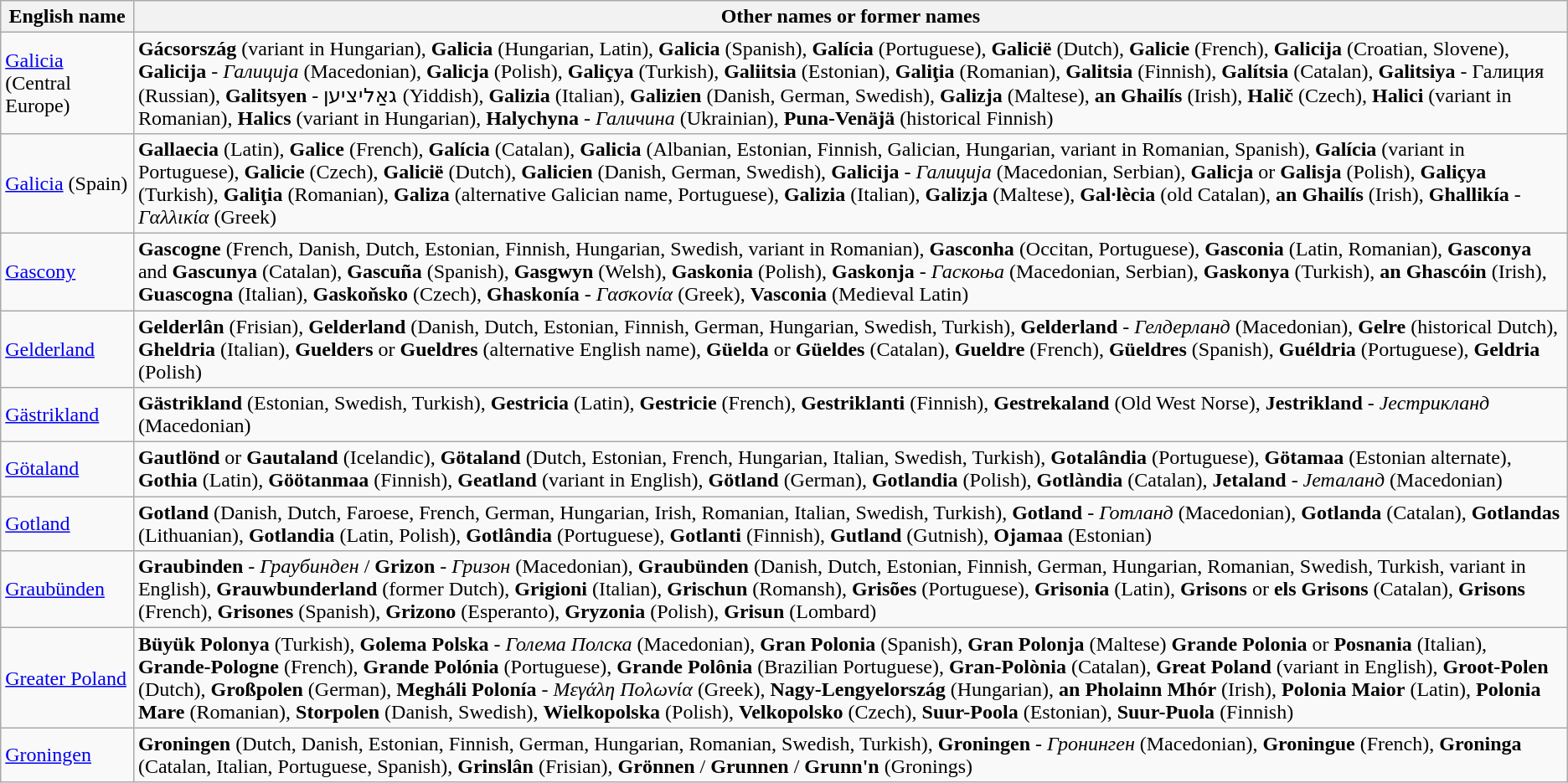<table class="wikitable">
<tr>
<th>English name</th>
<th>Other names or former names</th>
</tr>
<tr>
<td><a href='#'>Galicia</a> (Central Europe)</td>
<td><strong>Gácsország</strong> (variant in Hungarian), <strong>Galicia</strong> (Hungarian, Latin), <strong>Galicia</strong> (Spanish), <strong>Galícia</strong> (Portuguese), <strong>Galicië</strong> (Dutch), <strong>Galicie</strong> (French), <strong>Galicija</strong> (Croatian, Slovene), <strong>Galicija</strong> - <em>Галиција</em> (Macedonian), <strong>Galicja</strong> (Polish), <strong>Galiçya</strong> (Turkish), <strong>Galiitsia</strong> (Estonian), <strong>Galiţia</strong> (Romanian), <strong>Galitsia</strong> (Finnish), <strong>Galítsia</strong> (Catalan), <strong>Galitsiya</strong> - Галиция (Russian), <strong>Galitsyen</strong> - גאַליציען (Yiddish), <strong>Galizia</strong> (Italian), <strong>Galizien</strong> (Danish, German, Swedish), <strong>Galizja</strong> (Maltese), <strong>an Ghailís</strong> (Irish), <strong>Halič</strong> (Czech), <strong>Halici</strong> (variant in Romanian), <strong>Halics</strong> (variant in Hungarian), <strong>Halychyna</strong> - <em>Галичина</em> (Ukrainian), <strong>Puna-Venäjä</strong> (historical Finnish)</td>
</tr>
<tr>
<td><a href='#'>Galicia</a> (Spain)</td>
<td><strong>Gallaecia</strong> (Latin), <strong>Galice</strong> (French), <strong>Galícia</strong> (Catalan), <strong>Galicia</strong> (Albanian, Estonian, Finnish, Galician, Hungarian, variant in Romanian, Spanish), <strong>Galícia</strong> (variant in Portuguese), <strong>Galicie</strong> (Czech), <strong>Galicië</strong> (Dutch), <strong>Galicien</strong> (Danish, German, Swedish), <strong>Galicija</strong> - <em>Галиција</em> (Macedonian, Serbian), <strong>Galicja</strong> or <strong>Galisja</strong> (Polish), <strong>Galiçya</strong> (Turkish), <strong>Galiţia</strong> (Romanian), <strong>Galiza</strong> (alternative Galician name, Portuguese), <strong>Galizia</strong> (Italian), <strong>Galizja</strong> (Maltese), <strong>Gal·lècia</strong> (old Catalan), <strong>an Ghailís</strong> (Irish), <strong>Ghallikía</strong> - <em>Γαλλικία</em> (Greek)</td>
</tr>
<tr>
<td><a href='#'>Gascony</a></td>
<td><strong>Gascogne</strong> (French, Danish, Dutch, Estonian, Finnish, Hungarian, Swedish, variant in Romanian), <strong>Gasconha</strong> (Occitan, Portuguese), <strong>Gasconia</strong> (Latin, Romanian), <strong>Gasconya</strong> and <strong>Gascunya</strong> (Catalan), <strong>Gascuña</strong> (Spanish), <strong>Gasgwyn</strong> (Welsh), <strong>Gaskonia</strong> (Polish), <strong>Gaskonja</strong> - <em>Гаскоња</em> (Macedonian, Serbian), <strong>Gaskonya</strong> (Turkish), <strong>an Ghascóin</strong> (Irish), <strong>Guascogna</strong> (Italian), <strong>Gaskoňsko</strong> (Czech), <strong>Ghaskonía</strong> - <em>Γασκονία</em> (Greek), <strong>Vasconia</strong> (Medieval Latin)</td>
</tr>
<tr>
<td><a href='#'>Gelderland</a></td>
<td><strong>Gelderlân</strong> (Frisian), <strong>Gelderland</strong> (Danish, Dutch, Estonian, Finnish, German, Hungarian, Swedish, Turkish),  <strong>Gelderland</strong> - <em>Гелдерланд</em> (Macedonian), <strong>Gelre</strong> (historical Dutch), <strong>Gheldria</strong> (Italian), <strong>Guelders</strong> or <strong>Gueldres</strong> (alternative English name), <strong>Güelda</strong> or <strong>Güeldes</strong> (Catalan), <strong>Gueldre</strong> (French), <strong>Güeldres</strong> (Spanish), <strong>Guéldria</strong> (Portuguese), <strong>Geldria</strong> (Polish)</td>
</tr>
<tr>
<td><a href='#'>Gästrikland</a></td>
<td><strong>Gästrikland</strong> (Estonian, Swedish, Turkish), <strong>Gestricia</strong> (Latin), <strong>Gestricie</strong> (French), <strong>Gestriklanti</strong> (Finnish), <strong>Gestrekaland</strong> (Old West Norse), <strong>Jestrikland</strong> - <em>Јестрикланд</em> (Macedonian)</td>
</tr>
<tr>
<td><a href='#'>Götaland</a></td>
<td><strong>Gautlönd</strong> or <strong>Gautaland</strong> (Icelandic), <strong>Götaland</strong> (Dutch, Estonian, French, Hungarian, Italian, Swedish, Turkish), <strong>Gotalândia</strong> (Portuguese), <strong>Götamaa</strong> (Estonian alternate), <strong>Gothia</strong> (Latin), <strong>Göötanmaa</strong> (Finnish), <strong>Geatland</strong> (variant in English), <strong>Götland</strong> (German), <strong>Gotlandia</strong> (Polish), <strong>Gotlàndia</strong> (Catalan), <strong>Jetaland</strong> - <em>Јеталанд</em> (Macedonian)</td>
</tr>
<tr>
<td><a href='#'>Gotland</a></td>
<td><strong>Gotland</strong> (Danish, Dutch, Faroese, French, German, Hungarian, Irish, Romanian, Italian, Swedish, Turkish), <strong>Gotland</strong> - <em>Готланд</em> (Macedonian), <strong>Gotlanda</strong> (Catalan), <strong>Gotlandas</strong> (Lithuanian), <strong>Gotlandia</strong> (Latin, Polish), <strong>Gotlândia</strong> (Portuguese), <strong>Gotlanti</strong> (Finnish), <strong>Gutland</strong> (Gutnish), <strong>Ojamaa</strong> (Estonian)</td>
</tr>
<tr>
<td><a href='#'>Graubünden</a></td>
<td><strong>Graubinden</strong> - <em>Граубинден</em> / <strong>Grizon</strong> - <em>Гризон</em> (Macedonian), <strong>Graubünden</strong> (Danish, Dutch, Estonian, Finnish, German, Hungarian, Romanian, Swedish, Turkish, variant in English), <strong>Grauwbunderland</strong> (former Dutch), <strong>Grigioni</strong> (Italian), <strong>Grischun</strong> (Romansh), <strong>Grisões</strong> (Portuguese), <strong>Grisonia</strong> (Latin), <strong>Grisons</strong> or <strong>els Grisons</strong> (Catalan), <strong>Grisons</strong> (French), <strong>Grisones</strong> (Spanish), <strong>Grizono</strong> (Esperanto), <strong>Gryzonia</strong> (Polish), <strong>Grisun</strong> (Lombard)</td>
</tr>
<tr>
<td><a href='#'>Greater Poland</a></td>
<td><strong>Büyük Polonya</strong> (Turkish), <strong>Golema Polska</strong> - <em>Голема Полска</em> (Macedonian), <strong>Gran Polonia</strong> (Spanish), <strong>Gran Polonja</strong> (Maltese) <strong>Grande Polonia</strong> or <strong>Posnania</strong> (Italian), <strong>Grande-Pologne</strong> (French), <strong>Grande Polónia</strong> (Portuguese), <strong>Grande Polônia</strong> (Brazilian Portuguese), <strong>Gran-Polònia</strong> (Catalan), <strong>Great Poland</strong> (variant in English), <strong>Groot-Polen</strong> (Dutch), <strong>Großpolen</strong> (German), <strong>Megháli Polonía</strong> - <em>Μεγάλη Πολωνία</em> (Greek), <strong>Nagy-Lengyelország</strong> (Hungarian), <strong>an Pholainn Mhór</strong> (Irish), <strong>Polonia Maior</strong> (Latin), <strong>Polonia Mare</strong> (Romanian), <strong>Storpolen</strong> (Danish, Swedish), <strong>Wielkopolska</strong> (Polish), <strong>Velkopolsko</strong> (Czech), <strong>Suur-Poola</strong> (Estonian), <strong>Suur-Puola</strong> (Finnish)</td>
</tr>
<tr>
<td><a href='#'>Groningen</a></td>
<td><strong>Groningen</strong> (Dutch, Danish, Estonian, Finnish, German, Hungarian, Romanian, Swedish, Turkish), <strong>Groningen</strong> - <em>Гронинген</em> (Macedonian), <strong>Groningue</strong> (French), <strong>Groninga</strong> (Catalan, Italian, Portuguese, Spanish), <strong>Grinslân</strong> (Frisian), <strong>Grönnen</strong> / <strong>Grunnen</strong> / <strong>Grunn'n</strong> (Gronings)</td>
</tr>
</table>
